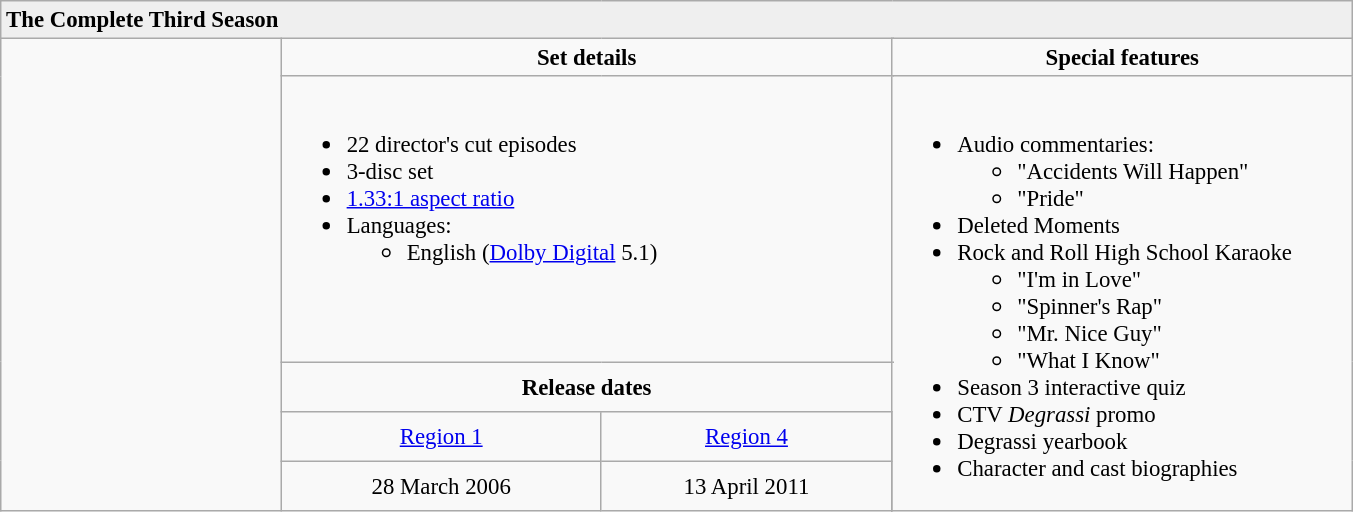<table class="wikitable" style="font-size:95%;">
<tr style="background:#EFEFEF">
<td colspan="5"><strong>The Complete Third Season</strong></td>
</tr>
<tr valign="top">
<td rowspan="5" valign="center" align="center" width="180"></td>
<td align="center" width="400" colspan="3"><strong>Set details</strong></td>
<td width="300" align="center"><strong>Special features</strong></td>
</tr>
<tr valign="top">
<td colspan="3" align="left" width="400"><br><ul><li>22 director's cut episodes</li><li>3-disc set</li><li><a href='#'>1.33:1 aspect ratio</a></li><li>Languages:<ul><li>English (<a href='#'>Dolby Digital</a> 5.1)</li></ul></li></ul></td>
<td rowspan="4" align="left" width="300"><br><ul><li>Audio commentaries:<ul><li>"Accidents Will Happen"</li><li>"Pride"</li></ul></li><li>Deleted Moments</li><li>Rock and Roll High School Karaoke<ul><li>"I'm in Love"</li><li>"Spinner's Rap"</li><li>"Mr. Nice Guy"</li><li>"What I Know"</li></ul></li><li>Season 3 interactive quiz</li><li>CTV <em>Degrassi</em> promo</li><li>Degrassi yearbook</li><li>Character and cast biographies</li></ul></td>
</tr>
<tr>
<td colspan="3" align="center"><strong>Release dates</strong></td>
</tr>
<tr>
<td align="center"> <a href='#'>Region 1</a></td>
<td align="center"> <a href='#'>Region 4</a></td>
</tr>
<tr>
<td align="center">28 March 2006</td>
<td align="center">13 April 2011</td>
</tr>
</table>
